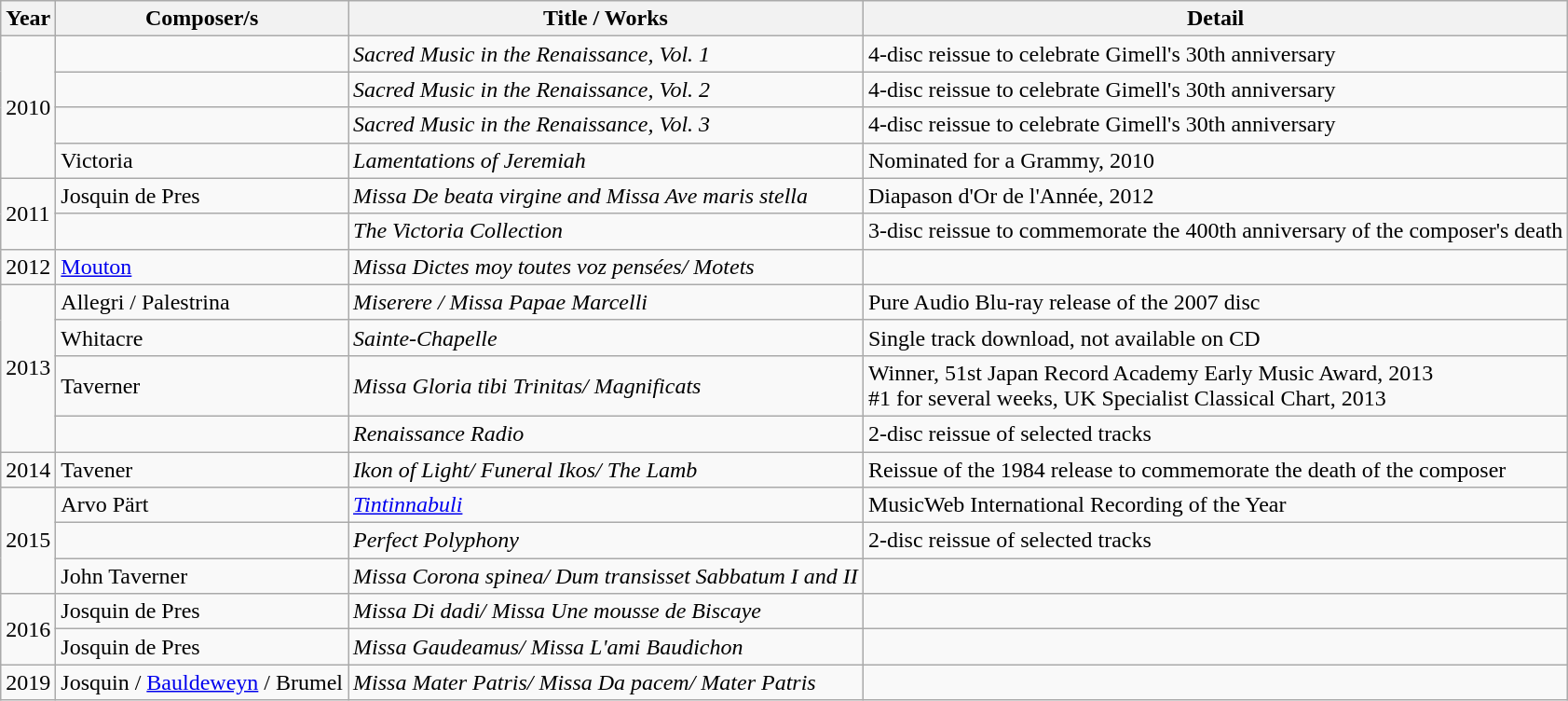<table class="wikitable sortable">
<tr>
<th scope="col">Year</th>
<th scope="col">Composer/s</th>
<th scope="col">Title / Works</th>
<th scope="col">Detail</th>
</tr>
<tr>
<td rowspan="4">2010</td>
<td></td>
<td><em>Sacred Music in the Renaissance, Vol. 1</em></td>
<td>4-disc reissue to celebrate Gimell's 30th anniversary</td>
</tr>
<tr>
<td></td>
<td><em>Sacred Music in the Renaissance, Vol. 2</em></td>
<td>4-disc reissue to celebrate Gimell's 30th anniversary</td>
</tr>
<tr>
<td></td>
<td><em>Sacred Music in the Renaissance, Vol. 3</em></td>
<td>4-disc reissue to celebrate Gimell's 30th anniversary</td>
</tr>
<tr>
<td>Victoria</td>
<td><em>Lamentations of Jeremiah</em></td>
<td>Nominated for a Grammy, 2010</td>
</tr>
<tr>
<td rowspan="2">2011</td>
<td>Josquin de Pres</td>
<td><em>Missa De beata virgine and Missa Ave maris stella</em></td>
<td>Diapason d'Or de l'Année, 2012</td>
</tr>
<tr>
<td></td>
<td><em>The Victoria Collection</em></td>
<td>3-disc reissue to commemorate the 400th anniversary of the composer's death</td>
</tr>
<tr>
<td>2012</td>
<td><a href='#'>Mouton</a></td>
<td><em>Missa Dictes moy toutes voz pensées/ Motets</em></td>
<td></td>
</tr>
<tr>
<td rowspan="4">2013</td>
<td>Allegri / Palestrina</td>
<td><em>Miserere / Missa Papae Marcelli</em></td>
<td>Pure Audio Blu-ray release of the 2007 disc</td>
</tr>
<tr>
<td>Whitacre</td>
<td><em>Sainte-Chapelle</em></td>
<td>Single track download, not available on CD</td>
</tr>
<tr>
<td>Taverner</td>
<td><em>Missa Gloria tibi Trinitas/ Magnificats</em></td>
<td>Winner, 51st Japan Record Academy Early Music Award, 2013<br>#1 for several weeks, UK Specialist Classical Chart, 2013</td>
</tr>
<tr>
<td></td>
<td><em>Renaissance Radio</em></td>
<td>2-disc reissue of selected tracks</td>
</tr>
<tr>
<td>2014</td>
<td>Tavener</td>
<td><em>Ikon of Light/ Funeral Ikos/ The Lamb</em></td>
<td>Reissue of the 1984 release to commemorate the death of the composer</td>
</tr>
<tr>
<td rowspan="3">2015</td>
<td>Arvo Pärt</td>
<td><em><a href='#'>Tintinnabuli</a></em></td>
<td>MusicWeb International Recording of the Year</td>
</tr>
<tr>
<td></td>
<td><em>Perfect Polyphony</em></td>
<td>2-disc reissue of selected tracks</td>
</tr>
<tr>
<td>John Taverner</td>
<td><em>Missa Corona spinea/ Dum transisset Sabbatum I and II</em></td>
<td></td>
</tr>
<tr>
<td rowspan="2">2016</td>
<td>Josquin de Pres</td>
<td><em>Missa Di dadi/ Missa Une mousse de Biscaye</em></td>
<td></td>
</tr>
<tr>
<td>Josquin de Pres</td>
<td><em>Missa Gaudeamus/ Missa L'ami Baudichon</em></td>
<td></td>
</tr>
<tr>
<td>2019</td>
<td>Josquin / <a href='#'>Bauldeweyn</a> / Brumel</td>
<td><em>Missa Mater Patris/ Missa Da pacem/ Mater Patris</em></td>
<td></td>
</tr>
</table>
